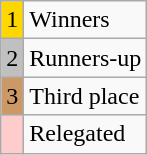<table class="wikitable">
<tr>
<td bgcolor=gold>1</td>
<td>Winners</td>
</tr>
<tr>
<td bgcolor=silver>2</td>
<td>Runners-up</td>
</tr>
<tr>
<td bgcolor=#CC9966>3</td>
<td>Third place</td>
</tr>
<tr>
<td bgcolor=FFCCCC></td>
<td>Relegated</td>
</tr>
</table>
